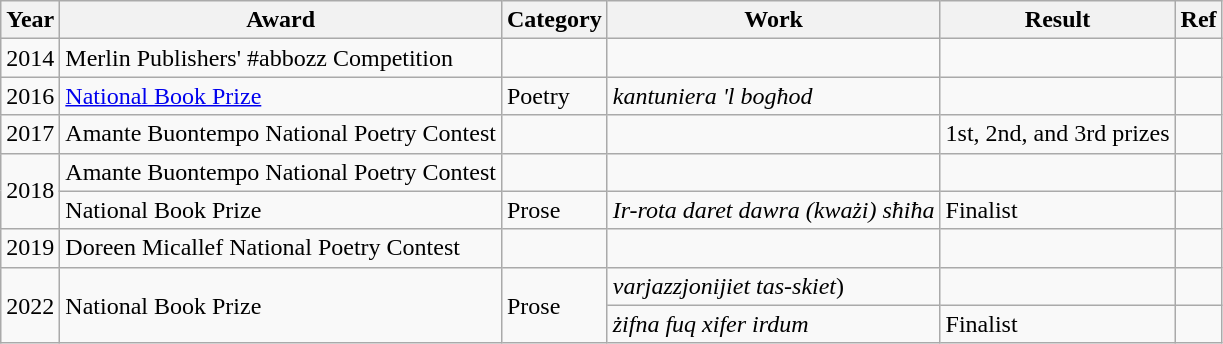<table class="wikitable">
<tr>
<th>Year</th>
<th>Award</th>
<th>Category</th>
<th>Work</th>
<th>Result</th>
<th>Ref</th>
</tr>
<tr>
<td>2014</td>
<td>Merlin Publishers' #abbozz Competition</td>
<td></td>
<td></td>
<td></td>
<td></td>
</tr>
<tr>
<td>2016</td>
<td><a href='#'>National Book Prize</a></td>
<td>Poetry</td>
<td><em>kantuniera 'l bogħod</em></td>
<td></td>
<td></td>
</tr>
<tr>
<td>2017</td>
<td>Amante Buontempo National Poetry Contest</td>
<td></td>
<td></td>
<td>1st, 2nd, and 3rd prizes</td>
<td></td>
</tr>
<tr>
<td rowspan="2">2018</td>
<td>Amante Buontempo National Poetry Contest</td>
<td></td>
<td></td>
<td></td>
<td></td>
</tr>
<tr>
<td>National Book Prize</td>
<td>Prose</td>
<td><em>Ir-rota daret dawra (kważi) sħiħa</em></td>
<td>Finalist</td>
<td></td>
</tr>
<tr>
<td>2019</td>
<td>Doreen Micallef National Poetry Contest</td>
<td></td>
<td></td>
<td></td>
<td></td>
</tr>
<tr>
<td rowspan="2">2022</td>
<td rowspan="2">National Book Prize</td>
<td rowspan="2">Prose</td>
<td><em>varjazzjonijiet tas-skiet</em>)</td>
<td></td>
<td></td>
</tr>
<tr>
<td><em>żifna fuq xifer irdum</em></td>
<td>Finalist</td>
<td></td>
</tr>
</table>
